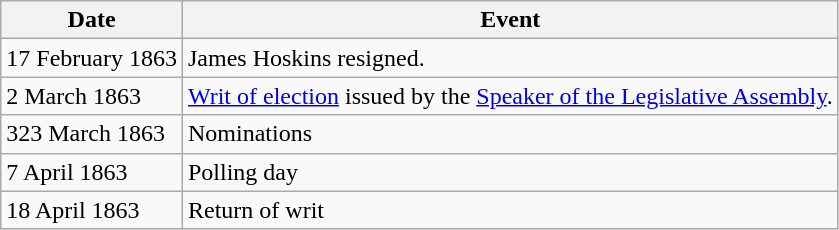<table class="wikitable">
<tr>
<th>Date</th>
<th>Event</th>
</tr>
<tr>
<td>17 February 1863</td>
<td>James Hoskins resigned.</td>
</tr>
<tr>
<td>2 March 1863</td>
<td><a href='#'>Writ of election</a> issued by the <a href='#'>Speaker of the Legislative Assembly</a>.</td>
</tr>
<tr>
<td>323 March 1863</td>
<td>Nominations</td>
</tr>
<tr>
<td>7 April 1863</td>
<td>Polling day</td>
</tr>
<tr>
<td>18 April 1863</td>
<td>Return of writ</td>
</tr>
</table>
